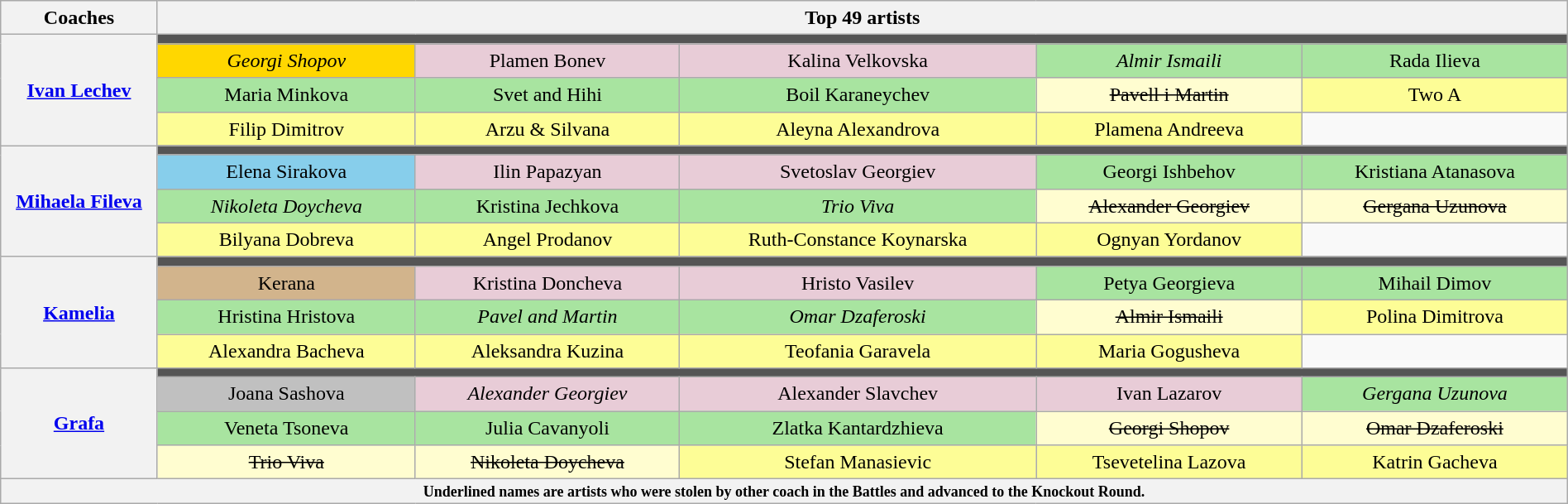<table class="wikitable" style="text-align:center; line-height:20px; width:100%">
<tr>
<th scope="col" width="10%">Coaches</th>
<th colspan="5" scope="col" width="90%">Top 49 artists</th>
</tr>
<tr>
<th rowspan="4"><a href='#'>Ivan Lechev</a></th>
<td colspan="5" style="background:#555555;"></td>
</tr>
<tr>
<td style="background:gold;"><em>Georgi Shopov</em></td>
<td style="background:#E8CCD7;">Plamen Bonev</td>
<td style="background:#E8CCD7;">Kalina Velkovska</td>
<td style="background:#A8E4A0;"><em>Almir Ismaili</em></td>
<td style="background:#A8E4A0;">Rada Ilieva</td>
</tr>
<tr>
<td style="background:#A8E4A0;">Maria Minkova</td>
<td style="background:#A8E4A0;">Svet and Hihi</td>
<td style="background:#A8E4A0;">Boil Karaneychev</td>
<td style="background:#FFFDD0;"><s>Pavell i Martin</s></td>
<td style="background:#FDFD96;">Two A</td>
</tr>
<tr>
<td style="background:#FDFD96;">Filip Dimitrov</td>
<td style="background:#FDFD96;">Arzu & Silvana</td>
<td style="background:#FDFD96;">Aleyna Alexandrova</td>
<td style="background:#FDFD96;">Plamena Andreeva</td>
<td colspan="1"></td>
</tr>
<tr>
<th rowspan="4"><a href='#'>Mihaela Fileva</a></th>
<td colspan="5" style="background:#555555;"></td>
</tr>
<tr>
<td style="background:skyblue;">Elena Sirakova</td>
<td style="background:#E8CCD7;">Ilin Papazyan</td>
<td style="background:#E8CCD7;">Svetoslav Georgiev</td>
<td style="background:#A8E4A0;">Georgi Ishbehov</td>
<td style="background:#A8E4A0;">Kristiana Atanasova</td>
</tr>
<tr>
<td style="background:#A8E4A0;"><em>Nikoleta Doycheva</em></td>
<td style="background:#A8E4A0;">Kristina Jechkova</td>
<td style="background:#A8E4A0;"><em>Trio Viva</em></td>
<td style="background:#FFFDD0;"><s>Alexander Georgiev</s></td>
<td style="background:#FFFDD0;"><s>Gergana Uzunova</s></td>
</tr>
<tr>
<td style="background:#FDFD96;">Bilyana Dobreva</td>
<td style="background:#FDFD96;">Angel Prodanov</td>
<td style="background:#FDFD96;">Ruth-Constance Koynarska</td>
<td style="background:#FDFD96;">Ognyan Yordanov</td>
<td colspan="1"></td>
</tr>
<tr>
<th rowspan="4"><a href='#'>Kamelia</a></th>
<td colspan="5" style="background:#555555;"></td>
</tr>
<tr>
<td style="background:tan;">Kerana</td>
<td style="background:#E8CCD7;">Kristina Doncheva</td>
<td style="background:#E8CCD7;">Hristo Vasilev</td>
<td style="background:#A8E4A0;">Petya Georgieva</td>
<td style="background:#A8E4A0;">Mihail Dimov</td>
</tr>
<tr>
<td style="background:#A8E4A0;">Hristina Hristova</td>
<td style="background:#A8E4A0;"><em>Pavel and Martin</em></td>
<td style="background:#A8E4A0;"><em>Omar Dzaferoski</em></td>
<td style="background:#FFFDD0;"><s>Almir Ismaili</s></td>
<td style="background:#FDFD96;">Polina Dimitrova</td>
</tr>
<tr>
<td style="background:#FDFD96;">Alexandra Bacheva</td>
<td style="background:#FDFD96;">Aleksandra Kuzina</td>
<td style="background:#FDFD96;">Teofania Garavela</td>
<td style="background:#FDFD96;">Maria Gogusheva</td>
<td colspan="1"></td>
</tr>
<tr>
<th rowspan="4"><a href='#'>Grafa</a></th>
<td colspan="5" style="background:#555555;"></td>
</tr>
<tr>
<td style="background:silver;">Joana Sashova</td>
<td style="background:#E8CCD7;"><em>Alexander Georgiev</em></td>
<td style="background:#E8CCD7;">Alexander Slavchev</td>
<td style="background:#E8CCD7;">Ivan Lazarov</td>
<td style="background:#A8E4A0;"><em>Gergana Uzunova</em></td>
</tr>
<tr>
<td style="background:#A8E4A0;">Veneta Tsoneva</td>
<td style="background:#A8E4A0;">Julia Cavanyoli</td>
<td style="background:#A8E4A0;">Zlatka Kantardzhieva</td>
<td style="background:#FFFDD0;"><s>Georgi Shopov</s></td>
<td style="background:#FFFDD0;"><s>Omar Dzaferoski</s></td>
</tr>
<tr>
<td style="background:#FFFDD0;"><s>Trio Viva</s></td>
<td style="background:#FFFDD0;"><s>Nikoleta Doycheva</s></td>
<td style="background:#FDFD96;">Stefan Manasievic</td>
<td style="background:#FDFD96;">Tsevetelina Lazova</td>
<td style="background:#FDFD96;">Katrin Gacheva</td>
</tr>
<tr>
<th colspan="6" style="font-size:90%; line-height:12px;">  <small>Underlined names are artists who were stolen by other coach in the Battles and advanced to the Knockout Round.</small></th>
</tr>
</table>
